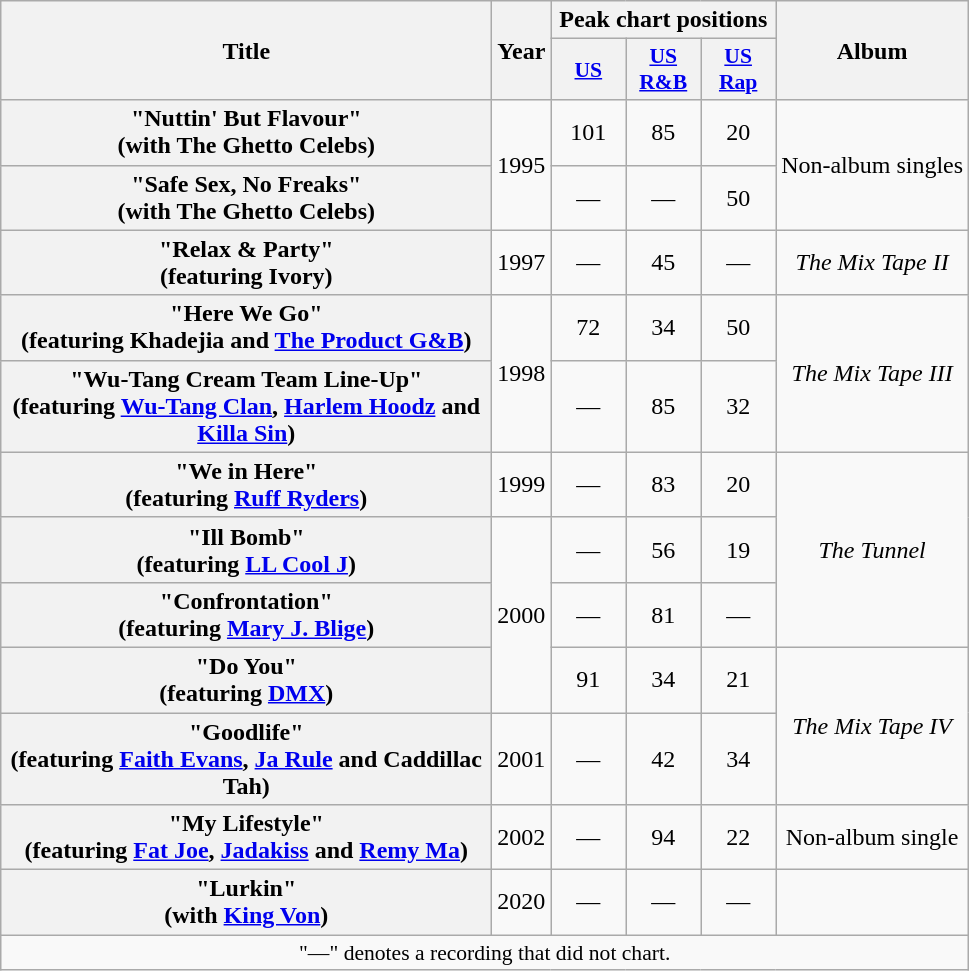<table class="wikitable plainrowheaders" style="text-align:center;">
<tr>
<th scope="col" rowspan="2" style="width:20em;">Title</th>
<th scope="col" rowspan="2">Year</th>
<th scope="col" colspan="3">Peak chart positions</th>
<th scope="col" rowspan="2">Album</th>
</tr>
<tr>
<th style="width:3em;font-size:90%;"><a href='#'>US</a><br></th>
<th style="width:3em;font-size:90%;"><a href='#'>US<br>R&B</a><br></th>
<th style="width:3em;font-size:90%;"><a href='#'>US<br>Rap</a><br></th>
</tr>
<tr>
<th scope="row">"Nuttin' But Flavour"<br><span>(with The Ghetto Celebs)</span></th>
<td rowspan="2">1995</td>
<td>101</td>
<td>85</td>
<td>20</td>
<td rowspan="2">Non-album singles</td>
</tr>
<tr>
<th scope="row">"Safe Sex, No Freaks"<br><span>(with The Ghetto Celebs)</span></th>
<td>—</td>
<td>—</td>
<td>50</td>
</tr>
<tr>
<th scope="row">"Relax & Party"<br><span>(featuring Ivory)</span></th>
<td>1997</td>
<td>—</td>
<td>45</td>
<td>—</td>
<td><em>The Mix Tape II</em></td>
</tr>
<tr>
<th scope="row">"Here We Go"<br><span>(featuring Khadejia and <a href='#'>The Product G&B</a>)</span></th>
<td rowspan="2">1998</td>
<td>72</td>
<td>34</td>
<td>50</td>
<td rowspan="2"><em>The Mix Tape III</em></td>
</tr>
<tr>
<th scope="row">"Wu-Tang Cream Team Line-Up"<br><span>(featuring <a href='#'>Wu-Tang Clan</a>, <a href='#'>Harlem Hoodz</a> and <a href='#'>Killa Sin</a>)</span></th>
<td>—</td>
<td>85</td>
<td>32</td>
</tr>
<tr>
<th scope="row">"We in Here"<br><span>(featuring <a href='#'>Ruff Ryders</a>)</span></th>
<td>1999</td>
<td>—</td>
<td>83</td>
<td>20</td>
<td rowspan="3"><em>The Tunnel</em></td>
</tr>
<tr>
<th scope="row">"Ill Bomb"<br><span>(featuring <a href='#'>LL Cool J</a>)</span></th>
<td rowspan="3">2000</td>
<td>—</td>
<td>56</td>
<td>19</td>
</tr>
<tr>
<th scope="row">"Confrontation"<br><span>(featuring <a href='#'>Mary J. Blige</a>)</span></th>
<td>—</td>
<td>81</td>
<td>—</td>
</tr>
<tr>
<th scope="row">"Do You"<br><span>(featuring <a href='#'>DMX</a>)</span></th>
<td>91</td>
<td>34</td>
<td>21</td>
<td rowspan="2"><em>The Mix Tape IV</em></td>
</tr>
<tr>
<th scope="row">"Goodlife"<br><span>(featuring <a href='#'>Faith Evans</a>, <a href='#'>Ja Rule</a> and Caddillac Tah)</span></th>
<td>2001</td>
<td>—</td>
<td>42</td>
<td>34</td>
</tr>
<tr>
<th scope="row">"My Lifestyle"<br><span>(featuring <a href='#'>Fat Joe</a>, <a href='#'>Jadakiss</a> and <a href='#'>Remy Ma</a>)</span></th>
<td>2002</td>
<td>—</td>
<td>94</td>
<td>22</td>
<td>Non-album single</td>
</tr>
<tr>
<th scope="row">"Lurkin"<br><span>(with <a href='#'>King Von</a>)</span></th>
<td>2020</td>
<td>—</td>
<td>—</td>
<td>—</td>
<td></td>
</tr>
<tr>
<td colspan="14" style="font-size:90%">"—" denotes a recording that did not chart.</td>
</tr>
</table>
